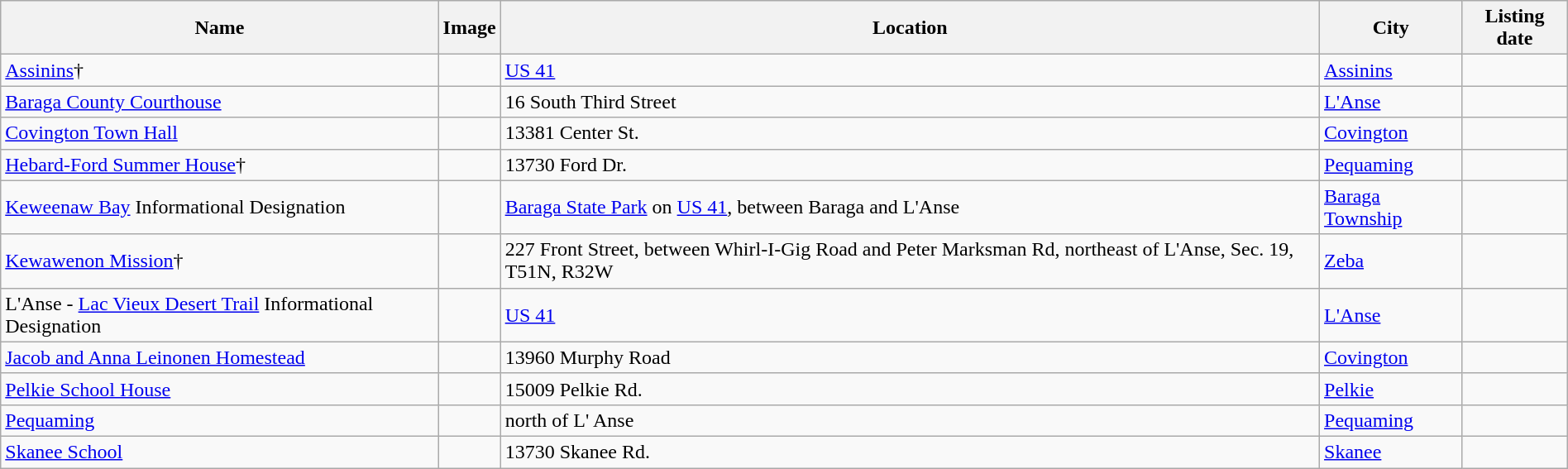<table class="wikitable sortable" style="width:100%">
<tr>
<th>Name</th>
<th>Image</th>
<th>Location</th>
<th>City</th>
<th>Listing date</th>
</tr>
<tr>
<td><a href='#'>Assinins</a>†</td>
<td></td>
<td><a href='#'>US 41</a></td>
<td><a href='#'>Assinins</a></td>
<td></td>
</tr>
<tr>
<td><a href='#'>Baraga County Courthouse</a></td>
<td></td>
<td>16 South Third Street</td>
<td><a href='#'>L'Anse</a></td>
<td></td>
</tr>
<tr>
<td><a href='#'>Covington Town Hall</a></td>
<td></td>
<td>13381 Center St.</td>
<td><a href='#'>Covington</a></td>
<td></td>
</tr>
<tr>
<td><a href='#'>Hebard-Ford Summer House</a>†</td>
<td></td>
<td>13730 Ford Dr.</td>
<td><a href='#'>Pequaming</a></td>
<td></td>
</tr>
<tr>
<td><a href='#'>Keweenaw Bay</a> Informational Designation</td>
<td></td>
<td><a href='#'>Baraga State Park</a> on <a href='#'>US 41</a>, between Baraga and L'Anse</td>
<td><a href='#'>Baraga Township</a></td>
<td></td>
</tr>
<tr>
<td><a href='#'>Kewawenon Mission</a>†</td>
<td></td>
<td>227 Front Street, between Whirl-I-Gig Road and Peter Marksman Rd,  northeast of L'Anse, Sec. 19, T51N, R32W</td>
<td><a href='#'>Zeba</a></td>
<td></td>
</tr>
<tr>
<td>L'Anse - <a href='#'>Lac Vieux Desert Trail</a> Informational Designation</td>
<td></td>
<td><a href='#'>US 41</a></td>
<td><a href='#'>L'Anse</a></td>
<td></td>
</tr>
<tr>
<td><a href='#'>Jacob and Anna Leinonen Homestead</a></td>
<td></td>
<td>13960 Murphy Road</td>
<td><a href='#'>Covington</a></td>
<td></td>
</tr>
<tr>
<td><a href='#'>Pelkie School House</a></td>
<td></td>
<td>15009 Pelkie Rd.</td>
<td><a href='#'>Pelkie</a></td>
<td></td>
</tr>
<tr>
<td><a href='#'>Pequaming</a></td>
<td></td>
<td> north of L' Anse</td>
<td><a href='#'>Pequaming</a></td>
<td></td>
</tr>
<tr>
<td><a href='#'>Skanee School</a></td>
<td></td>
<td>13730 Skanee Rd.</td>
<td><a href='#'>Skanee</a></td>
<td></td>
</tr>
</table>
